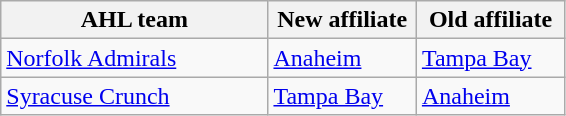<table class="wikitable">
<tr>
<th bgcolor="#DDDDFF" width="45%">AHL team</th>
<th bgcolor="#DDDDFF" width="25%">New affiliate</th>
<th bgcolor="#DDDDFF" width="25%">Old affiliate</th>
</tr>
<tr>
<td align=left><a href='#'>Norfolk Admirals</a></td>
<td><a href='#'>Anaheim</a></td>
<td><a href='#'>Tampa Bay</a></td>
</tr>
<tr>
<td align=left><a href='#'>Syracuse Crunch</a></td>
<td><a href='#'>Tampa Bay</a></td>
<td><a href='#'>Anaheim</a></td>
</tr>
</table>
